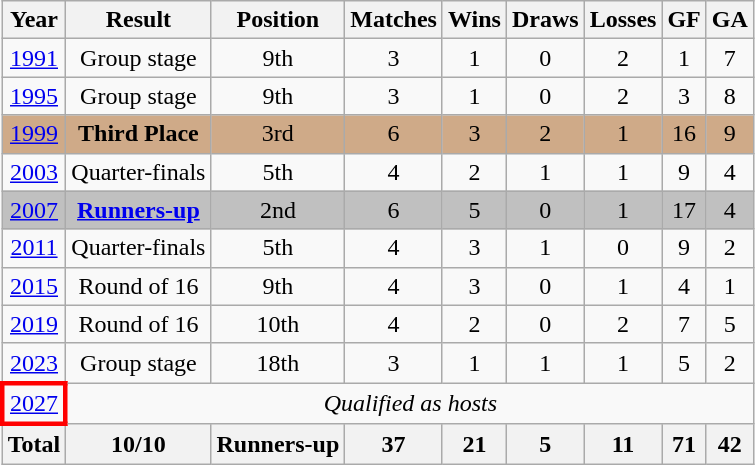<table class="wikitable" style="text-align: center;">
<tr>
<th>Year</th>
<th>Result</th>
<th>Position</th>
<th>Matches</th>
<th>Wins</th>
<th>Draws</th>
<th>Losses</th>
<th>GF</th>
<th>GA</th>
</tr>
<tr>
<td> <a href='#'>1991</a></td>
<td>Group stage</td>
<td>9th</td>
<td>3</td>
<td>1</td>
<td>0</td>
<td>2</td>
<td>1</td>
<td>7</td>
</tr>
<tr>
<td> <a href='#'>1995</a></td>
<td>Group stage</td>
<td>9th</td>
<td>3</td>
<td>1</td>
<td>0</td>
<td>2</td>
<td>3</td>
<td>8</td>
</tr>
<tr style="background:#cfaa88;">
<td> <a href='#'>1999</a></td>
<td><strong>Third Place</strong></td>
<td>3rd</td>
<td>6</td>
<td>3</td>
<td>2</td>
<td>1</td>
<td>16</td>
<td>9</td>
</tr>
<tr>
<td> <a href='#'>2003</a></td>
<td>Quarter-finals</td>
<td>5th</td>
<td>4</td>
<td>2</td>
<td>1</td>
<td>1</td>
<td>9</td>
<td>4</td>
</tr>
<tr bgcolor=silver>
<td> <a href='#'>2007</a></td>
<td><strong><a href='#'>Runners-up</a> </strong></td>
<td>2nd</td>
<td>6</td>
<td>5</td>
<td>0</td>
<td>1</td>
<td>17</td>
<td>4</td>
</tr>
<tr>
<td> <a href='#'>2011</a></td>
<td>Quarter-finals</td>
<td>5th</td>
<td>4</td>
<td>3</td>
<td>1</td>
<td>0</td>
<td>9</td>
<td>2</td>
</tr>
<tr>
<td> <a href='#'>2015</a></td>
<td>Round of 16</td>
<td>9th</td>
<td>4</td>
<td>3</td>
<td>0</td>
<td>1</td>
<td>4</td>
<td>1</td>
</tr>
<tr>
<td> <a href='#'>2019</a></td>
<td>Round of 16</td>
<td>10th</td>
<td>4</td>
<td>2</td>
<td>0</td>
<td>2</td>
<td>7</td>
<td>5</td>
</tr>
<tr>
<td>  <a href='#'>2023</a></td>
<td>Group stage</td>
<td>18th</td>
<td>3</td>
<td>1</td>
<td>1</td>
<td>1</td>
<td>5</td>
<td>2</td>
</tr>
<tr>
<td style="border: 3px solid red"> <a href='#'>2027</a></td>
<td colspan=8><em>Qualified as hosts</em></td>
</tr>
<tr>
<th>Total</th>
<th>10/10</th>
<th>Runners-up</th>
<th>37</th>
<th>21</th>
<th>5</th>
<th>11</th>
<th>71</th>
<th>42</th>
</tr>
</table>
